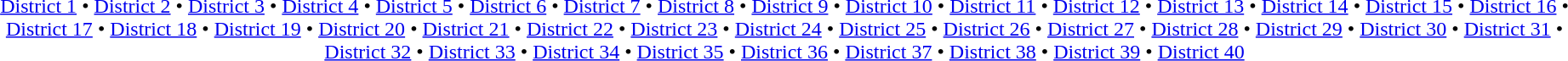<table id=toc class=toc summary=Contents>
<tr>
<td align=center><br><a href='#'>District 1</a> • <a href='#'>District 2</a> • <a href='#'>District 3</a> • <a href='#'>District 4</a> • <a href='#'>District 5</a> • <a href='#'>District 6</a> • <a href='#'>District 7</a> • <a href='#'>District 8</a> • <a href='#'>District 9</a> • <a href='#'>District 10</a> • <a href='#'>District 11</a> • <a href='#'>District 12</a> • <a href='#'>District 13</a> • <a href='#'>District 14</a> • <a href='#'>District 15</a> • <a href='#'>District 16</a> • <a href='#'>District 17</a> • <a href='#'>District 18</a> • <a href='#'>District 19</a> • <a href='#'>District 20</a> • <a href='#'>District 21</a> • <a href='#'>District 22</a> • <a href='#'>District 23</a> • <a href='#'>District 24</a> • <a href='#'>District 25</a> • <a href='#'>District 26</a> • <a href='#'>District 27</a> • <a href='#'>District 28</a> • <a href='#'>District 29</a> • <a href='#'>District 30</a> • <a href='#'>District 31</a> • <a href='#'>District 32</a> • <a href='#'>District 33</a> • <a href='#'>District 34</a> • <a href='#'>District 35</a> • <a href='#'>District 36</a> • <a href='#'>District 37</a> • <a href='#'>District 38</a> • <a href='#'>District 39</a> • <a href='#'>District 40</a></td>
</tr>
</table>
